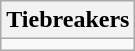<table class="wikitable collapsible collapsed">
<tr>
<th>Tiebreakers</th>
</tr>
<tr>
<td></td>
</tr>
</table>
